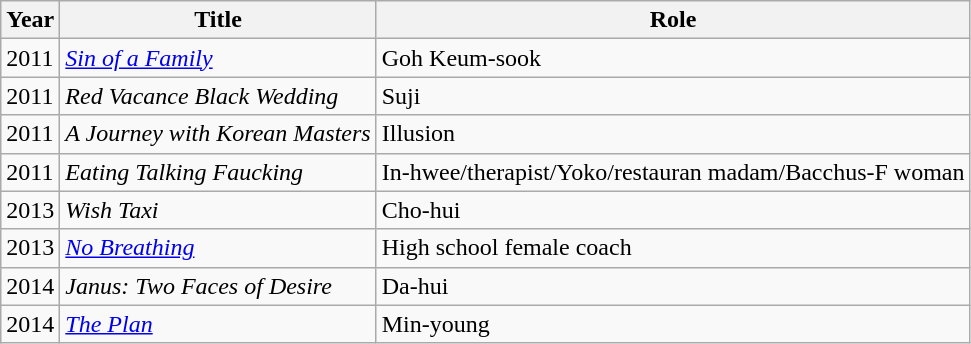<table class="wikitable">
<tr>
<th>Year</th>
<th>Title</th>
<th>Role</th>
</tr>
<tr>
<td>2011</td>
<td><em><a href='#'>Sin of a Family</a></em></td>
<td>Goh Keum-sook</td>
</tr>
<tr>
<td>2011</td>
<td><em>Red Vacance Black Wedding</em></td>
<td>Suji</td>
</tr>
<tr>
<td>2011</td>
<td><em>A Journey with Korean Masters</em></td>
<td>Illusion</td>
</tr>
<tr>
<td>2011</td>
<td><em>Eating Talking Faucking</em></td>
<td>In-hwee/therapist/Yoko/restauran madam/Bacchus-F woman</td>
</tr>
<tr>
<td>2013</td>
<td><em>Wish Taxi</em></td>
<td>Cho-hui</td>
</tr>
<tr>
<td>2013</td>
<td><em><a href='#'>No Breathing</a></em></td>
<td>High school female coach</td>
</tr>
<tr>
<td>2014</td>
<td><em>Janus: Two Faces of Desire</em></td>
<td>Da-hui</td>
</tr>
<tr>
<td>2014</td>
<td><em><a href='#'>The Plan</a></em></td>
<td>Min-young</td>
</tr>
</table>
